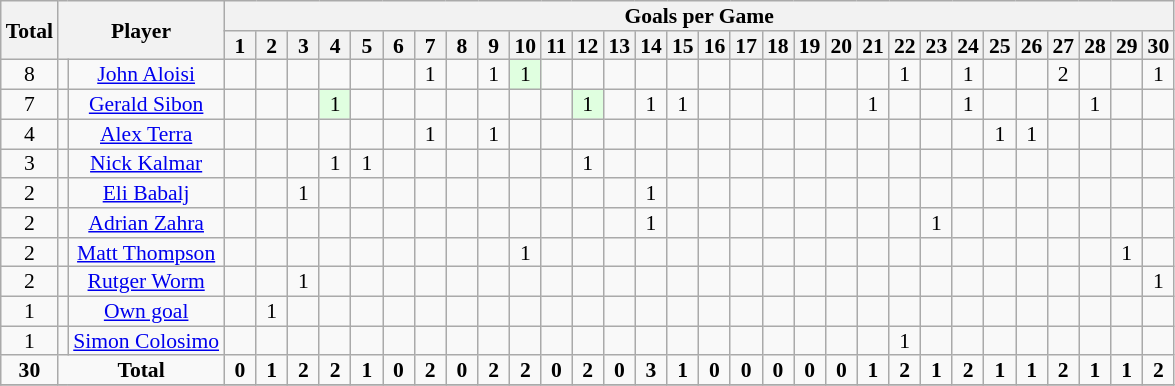<table class="wikitable" style="text-align:center; line-height: 90%; font-size:90%">
<tr>
<th rowspan="2">Total</th>
<th rowspan="2" colspan="2">Player</th>
<th colspan="32">Goals per Game</th>
</tr>
<tr>
<th> 1 </th>
<th> 2 </th>
<th> 3 </th>
<th> 4 </th>
<th> 5 </th>
<th> 6 </th>
<th> 7 </th>
<th> 8 </th>
<th> 9 </th>
<th>10</th>
<th>11</th>
<th>12</th>
<th>13</th>
<th>14</th>
<th>15</th>
<th>16</th>
<th>17</th>
<th>18</th>
<th>19</th>
<th>20</th>
<th>21</th>
<th>22</th>
<th>23</th>
<th>24</th>
<th>25</th>
<th>26</th>
<th>27</th>
<th>28</th>
<th>29</th>
<th>30</th>
</tr>
<tr>
<td>8</td>
<td></td>
<td><a href='#'>John Aloisi</a></td>
<td></td>
<td></td>
<td></td>
<td></td>
<td></td>
<td></td>
<td>1</td>
<td></td>
<td>1</td>
<td style="background:#e0ffe0;">1</td>
<td></td>
<td></td>
<td></td>
<td></td>
<td></td>
<td></td>
<td></td>
<td></td>
<td></td>
<td></td>
<td></td>
<td>1</td>
<td></td>
<td>1</td>
<td></td>
<td></td>
<td>2</td>
<td></td>
<td></td>
<td>1</td>
</tr>
<tr>
<td>7</td>
<td></td>
<td><a href='#'>Gerald Sibon</a></td>
<td></td>
<td></td>
<td></td>
<td style="background:#e0ffe0;">1</td>
<td></td>
<td></td>
<td></td>
<td></td>
<td></td>
<td></td>
<td></td>
<td style="background:#e0ffe0;">1</td>
<td></td>
<td>1</td>
<td>1</td>
<td></td>
<td></td>
<td></td>
<td></td>
<td></td>
<td>1</td>
<td></td>
<td></td>
<td>1</td>
<td></td>
<td></td>
<td></td>
<td>1</td>
<td></td>
<td></td>
</tr>
<tr>
<td>4</td>
<td></td>
<td><a href='#'>Alex Terra</a></td>
<td></td>
<td></td>
<td></td>
<td></td>
<td></td>
<td></td>
<td>1</td>
<td></td>
<td>1</td>
<td></td>
<td></td>
<td></td>
<td></td>
<td></td>
<td></td>
<td></td>
<td></td>
<td></td>
<td></td>
<td></td>
<td></td>
<td></td>
<td></td>
<td></td>
<td>1</td>
<td>1</td>
<td></td>
<td></td>
<td></td>
<td></td>
</tr>
<tr>
<td>3</td>
<td></td>
<td><a href='#'>Nick Kalmar</a></td>
<td></td>
<td></td>
<td></td>
<td>1</td>
<td>1</td>
<td></td>
<td></td>
<td></td>
<td></td>
<td></td>
<td></td>
<td>1</td>
<td></td>
<td></td>
<td></td>
<td></td>
<td></td>
<td></td>
<td></td>
<td></td>
<td></td>
<td></td>
<td></td>
<td></td>
<td></td>
<td></td>
<td></td>
<td></td>
<td></td>
<td></td>
</tr>
<tr>
<td>2</td>
<td></td>
<td><a href='#'>Eli Babalj</a></td>
<td></td>
<td></td>
<td>1</td>
<td></td>
<td></td>
<td></td>
<td></td>
<td></td>
<td></td>
<td></td>
<td></td>
<td></td>
<td></td>
<td>1</td>
<td></td>
<td></td>
<td></td>
<td></td>
<td></td>
<td></td>
<td></td>
<td></td>
<td></td>
<td></td>
<td></td>
<td></td>
<td></td>
<td></td>
<td></td>
<td></td>
</tr>
<tr>
<td>2</td>
<td></td>
<td><a href='#'>Adrian Zahra</a></td>
<td></td>
<td></td>
<td></td>
<td></td>
<td></td>
<td></td>
<td></td>
<td></td>
<td></td>
<td></td>
<td></td>
<td></td>
<td></td>
<td>1</td>
<td></td>
<td></td>
<td></td>
<td></td>
<td></td>
<td></td>
<td></td>
<td></td>
<td>1</td>
<td></td>
<td></td>
<td></td>
<td></td>
<td></td>
<td></td>
<td></td>
</tr>
<tr>
<td>2</td>
<td></td>
<td><a href='#'>Matt Thompson</a></td>
<td></td>
<td></td>
<td></td>
<td></td>
<td></td>
<td></td>
<td></td>
<td></td>
<td></td>
<td>1</td>
<td></td>
<td></td>
<td></td>
<td></td>
<td></td>
<td></td>
<td></td>
<td></td>
<td></td>
<td></td>
<td></td>
<td></td>
<td></td>
<td></td>
<td></td>
<td></td>
<td></td>
<td></td>
<td>1</td>
<td></td>
</tr>
<tr>
<td>2</td>
<td></td>
<td><a href='#'>Rutger Worm</a></td>
<td></td>
<td></td>
<td>1</td>
<td></td>
<td></td>
<td></td>
<td></td>
<td></td>
<td></td>
<td></td>
<td></td>
<td></td>
<td></td>
<td></td>
<td></td>
<td></td>
<td></td>
<td></td>
<td></td>
<td></td>
<td></td>
<td></td>
<td></td>
<td></td>
<td></td>
<td></td>
<td></td>
<td></td>
<td></td>
<td>1</td>
</tr>
<tr>
<td>1</td>
<td></td>
<td><a href='#'>Own goal</a></td>
<td></td>
<td>1</td>
<td></td>
<td></td>
<td></td>
<td></td>
<td></td>
<td></td>
<td></td>
<td></td>
<td></td>
<td></td>
<td></td>
<td></td>
<td></td>
<td></td>
<td></td>
<td></td>
<td></td>
<td></td>
<td></td>
<td></td>
<td></td>
<td></td>
<td></td>
<td></td>
<td></td>
<td></td>
<td></td>
<td></td>
</tr>
<tr>
<td>1</td>
<td></td>
<td><a href='#'>Simon Colosimo</a></td>
<td></td>
<td></td>
<td></td>
<td></td>
<td></td>
<td></td>
<td></td>
<td></td>
<td></td>
<td></td>
<td></td>
<td></td>
<td></td>
<td></td>
<td></td>
<td></td>
<td></td>
<td></td>
<td></td>
<td></td>
<td></td>
<td>1</td>
<td></td>
<td></td>
<td></td>
<td></td>
<td></td>
<td></td>
<td></td>
<td></td>
</tr>
<tr>
<td><strong>30</strong></td>
<td colspan="2"><strong>Total</strong></td>
<td><strong>0 </strong></td>
<td><strong>1</strong></td>
<td><strong>2</strong></td>
<td><strong>2</strong></td>
<td><strong>1</strong></td>
<td><strong>0</strong></td>
<td><strong>2</strong></td>
<td><strong>0</strong></td>
<td><strong>2</strong></td>
<td><strong>2</strong></td>
<td><strong>0</strong></td>
<td><strong>2</strong></td>
<td><strong>0</strong></td>
<td><strong>3</strong></td>
<td><strong>1</strong></td>
<td><strong>0</strong></td>
<td><strong>0</strong></td>
<td><strong>0</strong></td>
<td><strong>0</strong></td>
<td><strong>0</strong></td>
<td><strong>1</strong></td>
<td><strong>2</strong></td>
<td><strong>1</strong></td>
<td><strong>2</strong></td>
<td><strong>1</strong></td>
<td><strong>1</strong></td>
<td><strong>2</strong></td>
<td><strong>1</strong></td>
<td><strong>1</strong></td>
<td><strong>2</strong></td>
</tr>
<tr>
</tr>
</table>
